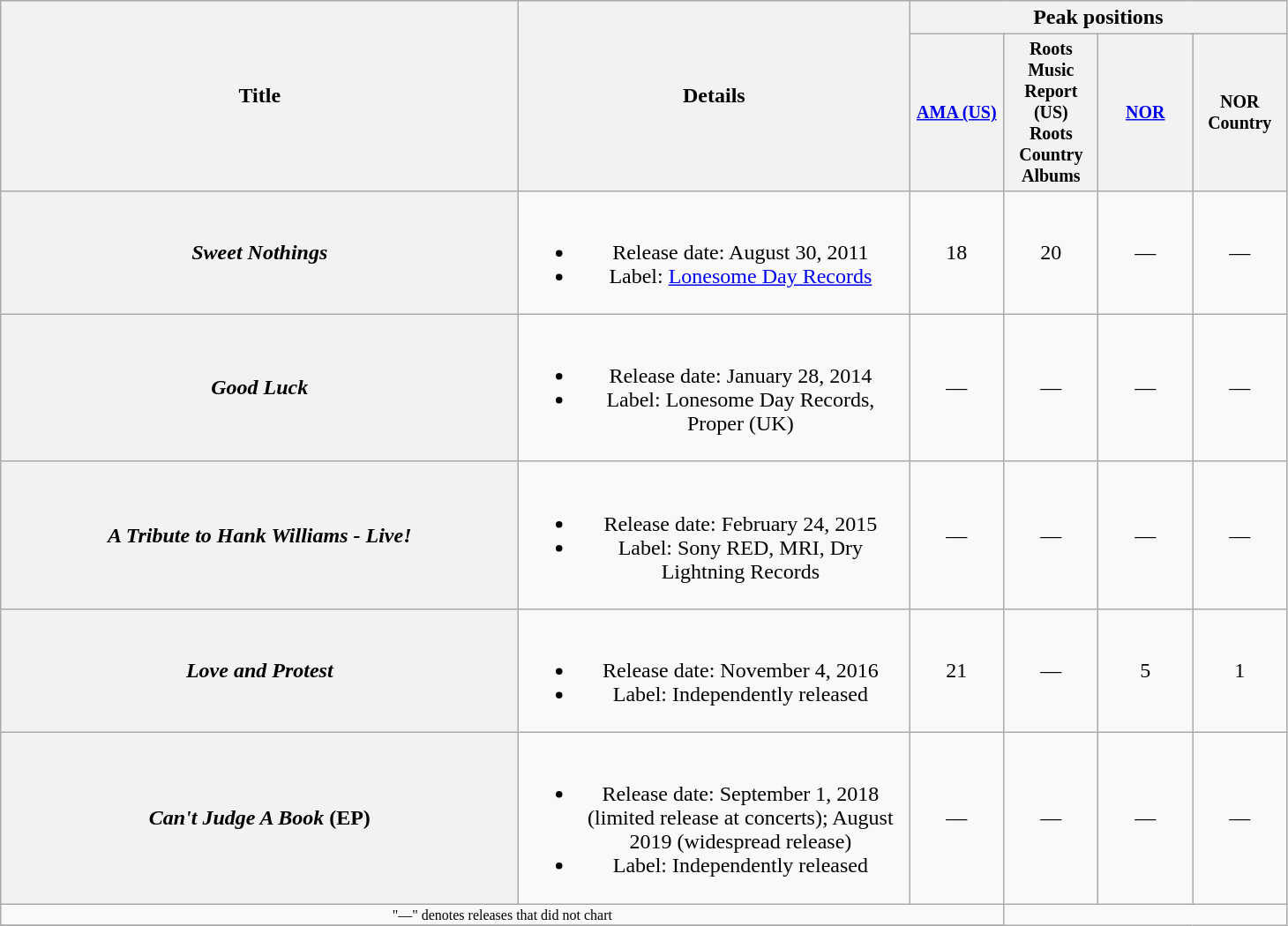<table class="wikitable plainrowheaders" style="text-align:center;">
<tr>
<th rowspan="2" style="width:24em;">Title</th>
<th rowspan="2" style="width:18em;">Details</th>
<th colspan="4">Peak positions</th>
</tr>
<tr style="font-size:smaller;">
<th style="width:65px;"><a href='#'>AMA (US)</a></th>
<th style="width:65px;">Roots Music Report (US)<br>Roots Country Albums</th>
<th style="width:65px;"><a href='#'>NOR</a></th>
<th style="width:65px;">NOR Country</th>
</tr>
<tr>
<th scope="row"><em>Sweet Nothings</em></th>
<td><br><ul><li>Release date: August 30, 2011</li><li>Label: <a href='#'>Lonesome Day Records</a></li></ul></td>
<td>18</td>
<td>20 </td>
<td>—</td>
<td>—</td>
</tr>
<tr>
<th scope="row"><em>Good Luck</em></th>
<td><br><ul><li>Release date: January 28, 2014</li><li>Label: Lonesome Day Records, Proper (UK)</li></ul></td>
<td>—</td>
<td>—</td>
<td>—</td>
<td>—</td>
</tr>
<tr>
<th scope="row"><em>A Tribute to Hank Williams - Live!</em></th>
<td><br><ul><li>Release date: February 24, 2015</li><li>Label: Sony RED, MRI, Dry Lightning Records</li></ul></td>
<td>—</td>
<td>—</td>
<td>—</td>
<td>—</td>
</tr>
<tr>
<th scope="row"><em>Love and Protest</em></th>
<td><br><ul><li>Release date: November 4, 2016</li><li>Label: Independently released</li></ul></td>
<td>21  </td>
<td>—</td>
<td>5</td>
<td>1</td>
</tr>
<tr>
<th scope="row"><em>Can't Judge A Book</em> (EP)</th>
<td><br><ul><li>Release date: September 1, 2018 (limited release at concerts); August 2019 (widespread release)</li><li>Label: Independently released</li></ul></td>
<td>—</td>
<td>—</td>
<td>—</td>
<td>—</td>
</tr>
<tr>
<td colspan="3" style="font-size:8pt">"—" denotes releases that did not chart</td>
</tr>
<tr>
</tr>
<tr>
</tr>
<tr>
</tr>
<tr>
</tr>
<tr>
</tr>
</table>
